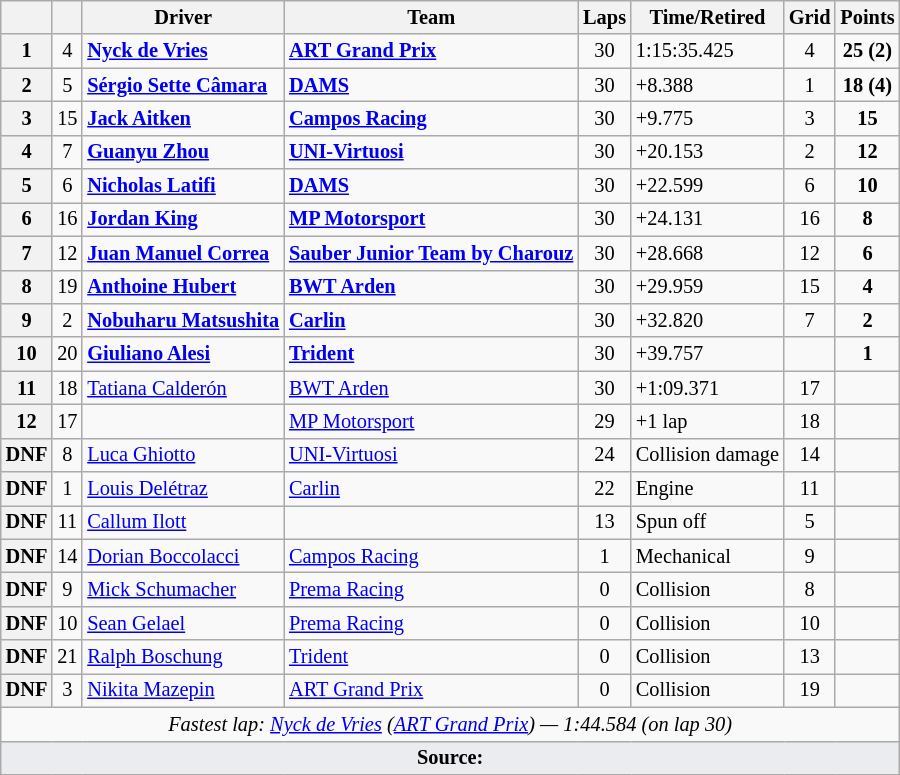<table class="wikitable" style="font-size: 85%;">
<tr>
<th></th>
<th></th>
<th>Driver</th>
<th>Team</th>
<th>Laps</th>
<th>Time/Retired</th>
<th>Grid</th>
<th>Points</th>
</tr>
<tr>
<th>1</th>
<td align="center">4</td>
<td> <strong><a href='#'>Nyck de Vries</a></strong></td>
<td><strong><a href='#'>ART Grand Prix</a></strong></td>
<td align="center">30</td>
<td>1:15:35.425</td>
<td align="center">4</td>
<td align="center"><strong>25 (2)</strong></td>
</tr>
<tr>
<th>2</th>
<td align="center">5</td>
<td> <strong><a href='#'>Sérgio Sette Câmara</a></strong></td>
<td><strong><a href='#'>DAMS</a></strong></td>
<td align="center">30</td>
<td>+8.388</td>
<td align="center">1</td>
<td align="center"><strong>18 (4)</strong></td>
</tr>
<tr>
<th>3</th>
<td align="center">15</td>
<td> <strong><a href='#'>Jack Aitken</a></strong></td>
<td><strong><a href='#'>Campos Racing</a></strong></td>
<td align="center">30</td>
<td>+9.775</td>
<td align="center">3</td>
<td align="center"><strong>15</strong></td>
</tr>
<tr>
<th>4</th>
<td align="center">7</td>
<td> <strong><a href='#'>Guanyu Zhou</a></strong></td>
<td><strong><a href='#'>UNI-Virtuosi</a></strong></td>
<td align="center">30</td>
<td>+20.153</td>
<td align="center">2</td>
<td align="center"><strong>12</strong></td>
</tr>
<tr>
<th>5</th>
<td align="center">6</td>
<td> <strong><a href='#'>Nicholas Latifi</a></strong></td>
<td><strong><a href='#'>DAMS</a></strong></td>
<td align="center">30</td>
<td>+22.599</td>
<td align="center">6</td>
<td align="center"><strong>10</strong></td>
</tr>
<tr>
<th>6</th>
<td align="center">16</td>
<td> <strong><a href='#'>Jordan King</a></strong></td>
<td><strong><a href='#'>MP Motorsport</a></strong></td>
<td align="center">30</td>
<td>+24.131</td>
<td align="center">16</td>
<td align="center"><strong>8</strong></td>
</tr>
<tr>
<th>7</th>
<td align="center">12</td>
<td> <strong><a href='#'>Juan Manuel Correa</a></strong></td>
<td><strong><a href='#'>Sauber Junior Team by Charouz</a></strong></td>
<td align="center">30</td>
<td>+28.668</td>
<td align="center">12</td>
<td align="center"><strong>6</strong></td>
</tr>
<tr>
<th>8</th>
<td align="center">19</td>
<td> <strong><a href='#'>Anthoine Hubert</a></strong></td>
<td><strong><a href='#'>BWT Arden</a></strong></td>
<td align="center">30</td>
<td>+29.959</td>
<td align="center">15</td>
<td align="center"><strong>4</strong></td>
</tr>
<tr>
<th>9</th>
<td align="center">2</td>
<td> <strong><a href='#'>Nobuharu Matsushita</a></strong></td>
<td><strong><a href='#'>Carlin</a></strong></td>
<td align="center">30</td>
<td>+32.820</td>
<td align="center">7</td>
<td align="center"><strong>2</strong></td>
</tr>
<tr>
<th>10</th>
<td align="center">20</td>
<td> <strong><a href='#'>Giuliano Alesi</a></strong></td>
<td><strong><a href='#'>Trident</a></strong></td>
<td align="center">30</td>
<td>+39.757</td>
<td align="center"></td>
<td align="center"><strong>1</strong></td>
</tr>
<tr>
<th>11</th>
<td align="center">18</td>
<td> <a href='#'>Tatiana Calderón</a></td>
<td><a href='#'>BWT Arden</a></td>
<td align="center">30</td>
<td>+1:09.371</td>
<td align="center">17</td>
<td align="center"></td>
</tr>
<tr>
<th>12</th>
<td align="center">17</td>
<td></td>
<td><a href='#'>MP Motorsport</a></td>
<td align="center">29</td>
<td>+1 lap</td>
<td align="center">18</td>
<td align="center"></td>
</tr>
<tr>
<th>DNF</th>
<td align="center">8</td>
<td> <a href='#'>Luca Ghiotto</a></td>
<td><a href='#'>UNI-Virtuosi</a></td>
<td align="center">24</td>
<td>Collision damage</td>
<td align="center">14</td>
<td align="center"></td>
</tr>
<tr>
<th>DNF</th>
<td align="center">1</td>
<td> <a href='#'>Louis Delétraz</a></td>
<td><a href='#'>Carlin</a></td>
<td align="center">22</td>
<td>Engine</td>
<td align="center">11</td>
<td align="center"></td>
</tr>
<tr>
<th>DNF</th>
<td align="center">11</td>
<td> <a href='#'>Callum Ilott</a></td>
<td></td>
<td align="center">13</td>
<td>Spun off</td>
<td align="center">5</td>
<td align="center"></td>
</tr>
<tr>
<th>DNF</th>
<td align="center">14</td>
<td> <a href='#'>Dorian Boccolacci</a></td>
<td><a href='#'>Campos Racing</a></td>
<td align="center">1</td>
<td>Mechanical</td>
<td align="center">9</td>
<td align="center"></td>
</tr>
<tr>
<th>DNF</th>
<td align="center">9</td>
<td> <a href='#'>Mick Schumacher</a></td>
<td><a href='#'>Prema Racing</a></td>
<td align="center">0</td>
<td>Collision</td>
<td align="center">8</td>
<td align="center"></td>
</tr>
<tr>
<th>DNF</th>
<td align="center">10</td>
<td> <a href='#'>Sean Gelael</a></td>
<td><a href='#'>Prema Racing</a></td>
<td align="center">0</td>
<td>Collision</td>
<td align="center">10</td>
<td align="center"></td>
</tr>
<tr>
<th>DNF</th>
<td align="center">21</td>
<td> <a href='#'>Ralph Boschung</a></td>
<td><a href='#'>Trident</a></td>
<td align="center">0</td>
<td>Collision</td>
<td align="center">13</td>
<td align="center"></td>
</tr>
<tr>
<th>DNF</th>
<td align="center">3</td>
<td> <a href='#'>Nikita Mazepin</a></td>
<td><a href='#'>ART Grand Prix</a></td>
<td align="center">0</td>
<td>Collision</td>
<td align="center">19</td>
<td align="center"></td>
</tr>
<tr>
<td colspan="8" align="center"><em>Fastest lap: <a href='#'>Nyck de Vries</a> (<a href='#'>ART Grand Prix</a>) — 1:44.584 (on lap 30)</em></td>
</tr>
<tr>
<td style="background:#eaecf0; text-align:center;" colspan="8"><strong>Source:</strong></td>
</tr>
</table>
